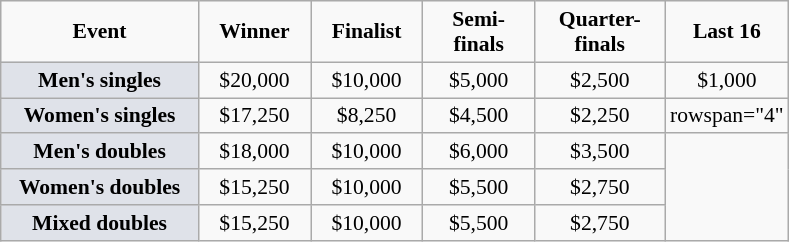<table class="wikitable" style="font-size:90%; text-align:center">
<tr>
<td width="125"><strong>Event</strong></td>
<td width="68"><strong>Winner</strong></td>
<td width="68"><strong>Finalist</strong></td>
<td width="68"><strong>Semi-finals</strong></td>
<td width="80"><strong>Quarter-finals</strong></td>
<td width="68"><strong>Last 16</strong></td>
</tr>
<tr>
<td bgcolor="#dfe2e9"><strong>Men's singles</strong></td>
<td>$20,000</td>
<td>$10,000</td>
<td>$5,000</td>
<td>$2,500</td>
<td>$1,000</td>
</tr>
<tr>
<td bgcolor="#dfe2e9"><strong>Women's singles</strong></td>
<td>$17,250</td>
<td>$8,250</td>
<td>$4,500</td>
<td>$2,250</td>
<td>rowspan="4" </td>
</tr>
<tr>
<td bgcolor="#dfe2e9"><strong>Men's doubles</strong></td>
<td>$18,000</td>
<td>$10,000</td>
<td>$6,000</td>
<td>$3,500</td>
</tr>
<tr>
<td bgcolor="#dfe2e9"><strong>Women's doubles</strong></td>
<td>$15,250</td>
<td>$10,000</td>
<td>$5,500</td>
<td>$2,750</td>
</tr>
<tr>
<td bgcolor="#dfe2e9"><strong>Mixed doubles</strong></td>
<td>$15,250</td>
<td>$10,000</td>
<td>$5,500</td>
<td>$2,750</td>
</tr>
</table>
